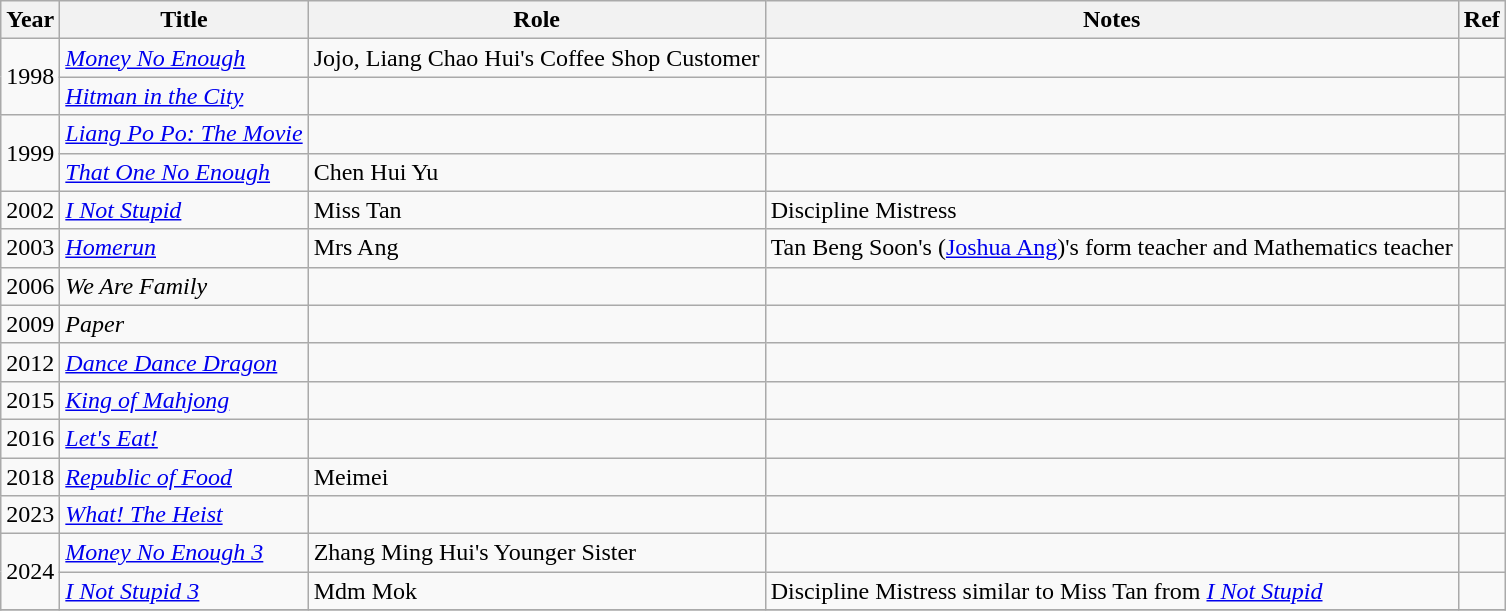<table class="wikitable sortable">
<tr>
<th>Year</th>
<th>Title</th>
<th>Role</th>
<th class="unsortable">Notes</th>
<th class="unsortable">Ref</th>
</tr>
<tr>
<td rowspan="2">1998</td>
<td><em><a href='#'>Money No Enough</a></em></td>
<td>Jojo, Liang Chao Hui's Coffee Shop Customer</td>
<td></td>
<td></td>
</tr>
<tr>
<td><em><a href='#'>Hitman in the City</a></em></td>
<td></td>
<td></td>
<td></td>
</tr>
<tr>
<td rowspan="2">1999</td>
<td><em><a href='#'>Liang Po Po: The Movie</a></em></td>
<td></td>
<td></td>
<td></td>
</tr>
<tr>
<td><em><a href='#'>That One No Enough</a></em></td>
<td>Chen Hui Yu</td>
<td></td>
<td></td>
</tr>
<tr>
<td>2002</td>
<td><em><a href='#'>I Not Stupid</a></em></td>
<td>Miss Tan</td>
<td>Discipline Mistress</td>
<td></td>
</tr>
<tr>
<td>2003</td>
<td><em><a href='#'>Homerun</a></em></td>
<td>Mrs Ang</td>
<td>Tan Beng Soon's (<a href='#'>Joshua Ang</a>)'s form teacher and Mathematics teacher</td>
<td></td>
</tr>
<tr>
<td>2006</td>
<td><em>We Are Family</em></td>
<td></td>
<td></td>
<td></td>
</tr>
<tr>
<td>2009</td>
<td><em>Paper</em></td>
<td></td>
<td></td>
<td></td>
</tr>
<tr>
<td>2012</td>
<td><em><a href='#'>Dance Dance Dragon</a></em></td>
<td></td>
<td></td>
<td></td>
</tr>
<tr>
<td>2015</td>
<td><em><a href='#'>King of Mahjong</a></em></td>
<td></td>
<td></td>
<td></td>
</tr>
<tr>
<td>2016</td>
<td><em><a href='#'>Let's Eat!</a></em></td>
<td></td>
<td></td>
<td></td>
</tr>
<tr>
<td>2018</td>
<td><em><a href='#'>Republic of Food</a></em></td>
<td>Meimei</td>
<td></td>
<td></td>
</tr>
<tr>
<td>2023</td>
<td><em><a href='#'>What! The Heist</a></em></td>
<td></td>
<td></td>
<td></td>
</tr>
<tr>
<td rowspan="2">2024</td>
<td><em><a href='#'>Money No Enough 3</a></em></td>
<td>Zhang Ming Hui's Younger Sister</td>
<td></td>
<td></td>
</tr>
<tr>
<td><em><a href='#'>I Not Stupid 3</a></em></td>
<td>Mdm Mok</td>
<td>Discipline Mistress similar to Miss Tan from <em><a href='#'>I Not Stupid</a></em></td>
<td></td>
</tr>
<tr>
</tr>
</table>
